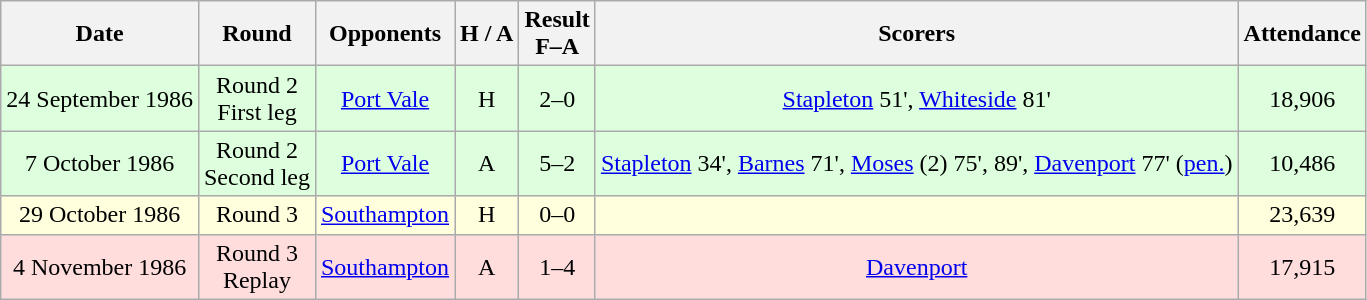<table class="wikitable" style="text-align:center">
<tr>
<th>Date</th>
<th>Round</th>
<th>Opponents</th>
<th>H / A</th>
<th>Result<br>F–A</th>
<th>Scorers</th>
<th>Attendance</th>
</tr>
<tr bgcolor="#ddffdd">
<td>24 September 1986</td>
<td>Round 2<br>First leg</td>
<td><a href='#'>Port Vale</a></td>
<td>H</td>
<td>2–0</td>
<td><a href='#'>Stapleton</a> 51', <a href='#'>Whiteside</a> 81'</td>
<td>18,906</td>
</tr>
<tr bgcolor="#ddffdd">
<td>7 October 1986</td>
<td>Round 2<br>Second leg</td>
<td><a href='#'>Port Vale</a></td>
<td>A</td>
<td>5–2</td>
<td><a href='#'>Stapleton</a> 34', <a href='#'>Barnes</a> 71', <a href='#'>Moses</a> (2) 75', 89', <a href='#'>Davenport</a> 77' (<a href='#'>pen.</a>)</td>
<td>10,486</td>
</tr>
<tr bgcolor="#ffffdd">
<td>29 October 1986</td>
<td>Round 3</td>
<td><a href='#'>Southampton</a></td>
<td>H</td>
<td>0–0</td>
<td></td>
<td>23,639</td>
</tr>
<tr bgcolor="#ffdddd">
<td>4 November 1986</td>
<td>Round 3<br>Replay</td>
<td><a href='#'>Southampton</a></td>
<td>A</td>
<td>1–4</td>
<td><a href='#'>Davenport</a></td>
<td>17,915</td>
</tr>
</table>
